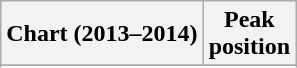<table class="wikitable sortable">
<tr>
<th align="left">Chart (2013–2014)</th>
<th align="center">Peak<br>position</th>
</tr>
<tr>
</tr>
<tr>
</tr>
<tr>
</tr>
<tr>
</tr>
</table>
